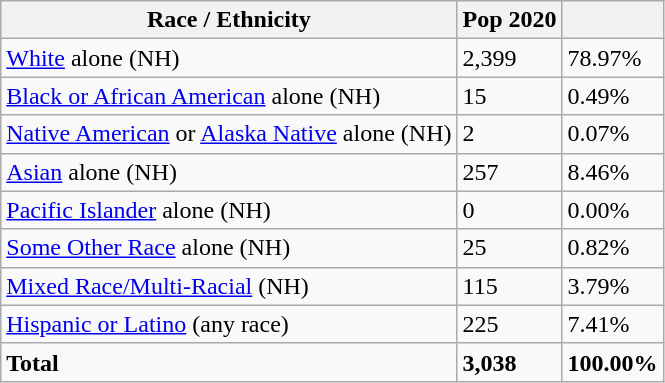<table class="wikitable">
<tr>
<th>Race / Ethnicity</th>
<th>Pop 2020</th>
<th></th>
</tr>
<tr>
<td><a href='#'>White</a> alone (NH)</td>
<td>2,399</td>
<td>78.97%</td>
</tr>
<tr>
<td><a href='#'>Black or African American</a> alone (NH)</td>
<td>15</td>
<td>0.49%</td>
</tr>
<tr>
<td><a href='#'>Native American</a> or <a href='#'>Alaska Native</a> alone (NH)</td>
<td>2</td>
<td>0.07%</td>
</tr>
<tr>
<td><a href='#'>Asian</a> alone (NH)</td>
<td>257</td>
<td>8.46%</td>
</tr>
<tr>
<td><a href='#'>Pacific Islander</a> alone (NH)</td>
<td>0</td>
<td>0.00%</td>
</tr>
<tr>
<td><a href='#'>Some Other Race</a> alone (NH)</td>
<td>25</td>
<td>0.82%</td>
</tr>
<tr>
<td><a href='#'>Mixed Race/Multi-Racial</a> (NH)</td>
<td>115</td>
<td>3.79%</td>
</tr>
<tr>
<td><a href='#'>Hispanic or Latino</a> (any race)</td>
<td>225</td>
<td>7.41%</td>
</tr>
<tr>
<td><strong>Total</strong></td>
<td><strong>3,038</strong></td>
<td><strong>100.00%</strong></td>
</tr>
</table>
